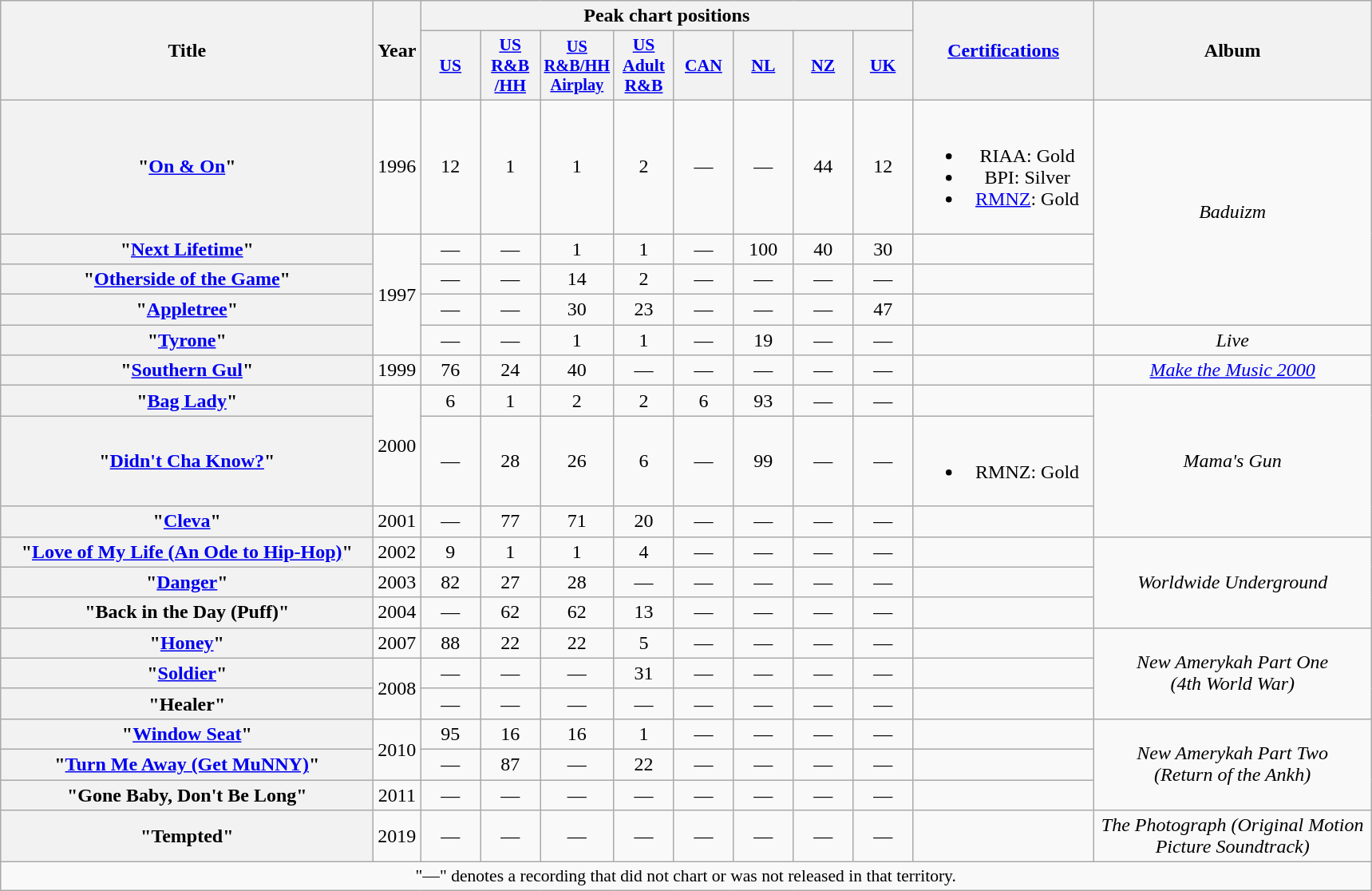<table class="wikitable plainrowheaders" style="text-align:center;">
<tr>
<th scope="col" rowspan="2" style="width:19em;">Title</th>
<th scope="col" rowspan="2" style="width:1em;">Year</th>
<th scope="col" colspan="8">Peak chart positions</th>
<th scope="col" rowspan="2" style="width:9em;"><a href='#'>Certifications</a></th>
<th scope="col" rowspan="2" style="width:14em;">Album</th>
</tr>
<tr>
<th scope="col" style="width:3em;font-size:90%;"><a href='#'>US</a><br></th>
<th scope="col" style="width:3em;font-size:90%;"><a href='#'>US<br>R&B<br>/HH</a><br></th>
<th scope="col" style="width:2.5em;font-size:85%;"><a href='#'>US<br>R&B/HH<br>Airplay</a><br></th>
<th scope="col" style="width:3em;font-size:90%;"><a href='#'>US<br>Adult<br>R&B</a><br></th>
<th scope="col" style="width:3em;font-size:90%;"><a href='#'>CAN</a><br></th>
<th scope="col" style="width:3em;font-size:90%;"><a href='#'>NL</a><br></th>
<th scope="col" style="width:3em;font-size:90%;"><a href='#'>NZ</a><br></th>
<th scope="col" style="width:3em;font-size:90%;"><a href='#'>UK</a><br></th>
</tr>
<tr>
<th scope="row">"<a href='#'>On & On</a>"</th>
<td>1996</td>
<td>12</td>
<td>1</td>
<td>1</td>
<td>2</td>
<td>—</td>
<td>—</td>
<td>44</td>
<td>12</td>
<td><br><ul><li>RIAA: Gold</li><li>BPI: Silver</li><li><a href='#'>RMNZ</a>: Gold</li></ul></td>
<td rowspan="4"><em>Baduizm</em></td>
</tr>
<tr>
<th scope="row">"<a href='#'>Next Lifetime</a>"</th>
<td rowspan="4">1997</td>
<td>—</td>
<td>—</td>
<td>1</td>
<td>1</td>
<td>—</td>
<td>100</td>
<td>40</td>
<td>30</td>
<td></td>
</tr>
<tr>
<th scope="row">"<a href='#'>Otherside of the Game</a>"</th>
<td>—</td>
<td>—</td>
<td>14</td>
<td>2</td>
<td>—</td>
<td>—</td>
<td>—</td>
<td>—</td>
<td></td>
</tr>
<tr>
<th scope="row">"<a href='#'>Appletree</a>"</th>
<td>—</td>
<td>—</td>
<td>30</td>
<td>23</td>
<td>—</td>
<td>—</td>
<td>—</td>
<td>47</td>
<td></td>
</tr>
<tr>
<th scope="row">"<a href='#'>Tyrone</a>"</th>
<td>—</td>
<td>—</td>
<td>1</td>
<td>1</td>
<td>—</td>
<td>19</td>
<td>—</td>
<td>—</td>
<td></td>
<td><em>Live</em></td>
</tr>
<tr>
<th scope="row">"<a href='#'>Southern Gul</a>" <br> </th>
<td>1999</td>
<td>76</td>
<td>24</td>
<td>40</td>
<td>—</td>
<td>—</td>
<td>—</td>
<td>—</td>
<td>—</td>
<td></td>
<td><em><a href='#'>Make the Music 2000</a></em></td>
</tr>
<tr>
<th scope="row">"<a href='#'>Bag Lady</a>"</th>
<td rowspan="2">2000</td>
<td>6</td>
<td>1</td>
<td>2</td>
<td>2</td>
<td>6</td>
<td>93</td>
<td>—</td>
<td>—</td>
<td></td>
<td rowspan="3"><em>Mama's Gun</em></td>
</tr>
<tr>
<th scope="row">"<a href='#'>Didn't Cha Know?</a>"</th>
<td>—</td>
<td>28</td>
<td>26</td>
<td>6</td>
<td>—</td>
<td>99</td>
<td>—</td>
<td>—</td>
<td><br><ul><li>RMNZ: Gold</li></ul></td>
</tr>
<tr>
<th scope="row">"<a href='#'>Cleva</a>"</th>
<td>2001</td>
<td>—</td>
<td>77</td>
<td>71</td>
<td>20</td>
<td>—</td>
<td>—</td>
<td>—</td>
<td>—</td>
<td></td>
</tr>
<tr>
<th scope="row">"<a href='#'>Love of My Life (An Ode to Hip-Hop)</a>" <br> </th>
<td>2002</td>
<td>9</td>
<td>1</td>
<td>1</td>
<td>4</td>
<td>—</td>
<td>—</td>
<td>—</td>
<td>—</td>
<td></td>
<td rowspan="3"><em>Worldwide Underground</em></td>
</tr>
<tr>
<th scope="row">"<a href='#'>Danger</a>"</th>
<td>2003</td>
<td>82</td>
<td>27</td>
<td>28</td>
<td>—</td>
<td>—</td>
<td>—</td>
<td>—</td>
<td>—</td>
<td></td>
</tr>
<tr>
<th scope="row">"Back in the Day (Puff)"</th>
<td>2004</td>
<td>—</td>
<td>62</td>
<td>62</td>
<td>13</td>
<td>—</td>
<td>—</td>
<td>—</td>
<td>—</td>
<td></td>
</tr>
<tr>
<th scope="row">"<a href='#'>Honey</a>"</th>
<td>2007</td>
<td>88</td>
<td>22</td>
<td>22</td>
<td>5</td>
<td>—</td>
<td>—</td>
<td>—</td>
<td>—</td>
<td></td>
<td rowspan="3"><em>New Amerykah Part One<br>(4th World War)</em></td>
</tr>
<tr>
<th scope="row">"<a href='#'>Soldier</a>"</th>
<td rowspan="2">2008</td>
<td>—</td>
<td>—</td>
<td>—</td>
<td>31</td>
<td>—</td>
<td>—</td>
<td>—</td>
<td>—</td>
<td></td>
</tr>
<tr>
<th scope="row">"Healer"</th>
<td>—</td>
<td>—</td>
<td>—</td>
<td>—</td>
<td>—</td>
<td>—</td>
<td>—</td>
<td>—</td>
<td></td>
</tr>
<tr>
<th scope="row">"<a href='#'>Window Seat</a>"</th>
<td rowspan="2">2010</td>
<td>95</td>
<td>16</td>
<td>16</td>
<td>1</td>
<td>—</td>
<td>—</td>
<td>—</td>
<td>—</td>
<td></td>
<td rowspan="3"><em>New Amerykah Part Two<br>(Return of the Ankh)</em></td>
</tr>
<tr>
<th scope="row">"<a href='#'>Turn Me Away (Get MuNNY)</a>"</th>
<td>—</td>
<td>87</td>
<td>—</td>
<td>22</td>
<td>—</td>
<td>—</td>
<td>—</td>
<td>—</td>
<td></td>
</tr>
<tr>
<th scope="row">"Gone Baby, Don't Be Long"</th>
<td>2011</td>
<td>—</td>
<td>—</td>
<td>—</td>
<td>—</td>
<td>—</td>
<td>—</td>
<td>—</td>
<td>—</td>
<td></td>
</tr>
<tr>
<th scope="row">"Tempted" <br> </th>
<td rowspan="1">2019</td>
<td>—</td>
<td>—</td>
<td>—</td>
<td>—</td>
<td>—</td>
<td>—</td>
<td>—</td>
<td>—</td>
<td></td>
<td><em>The Photograph (Original Motion Picture Soundtrack)</em></td>
</tr>
<tr>
<td colspan="12" style="font-size:90%">"—" denotes a recording that did not chart or was not released in that territory.</td>
</tr>
</table>
